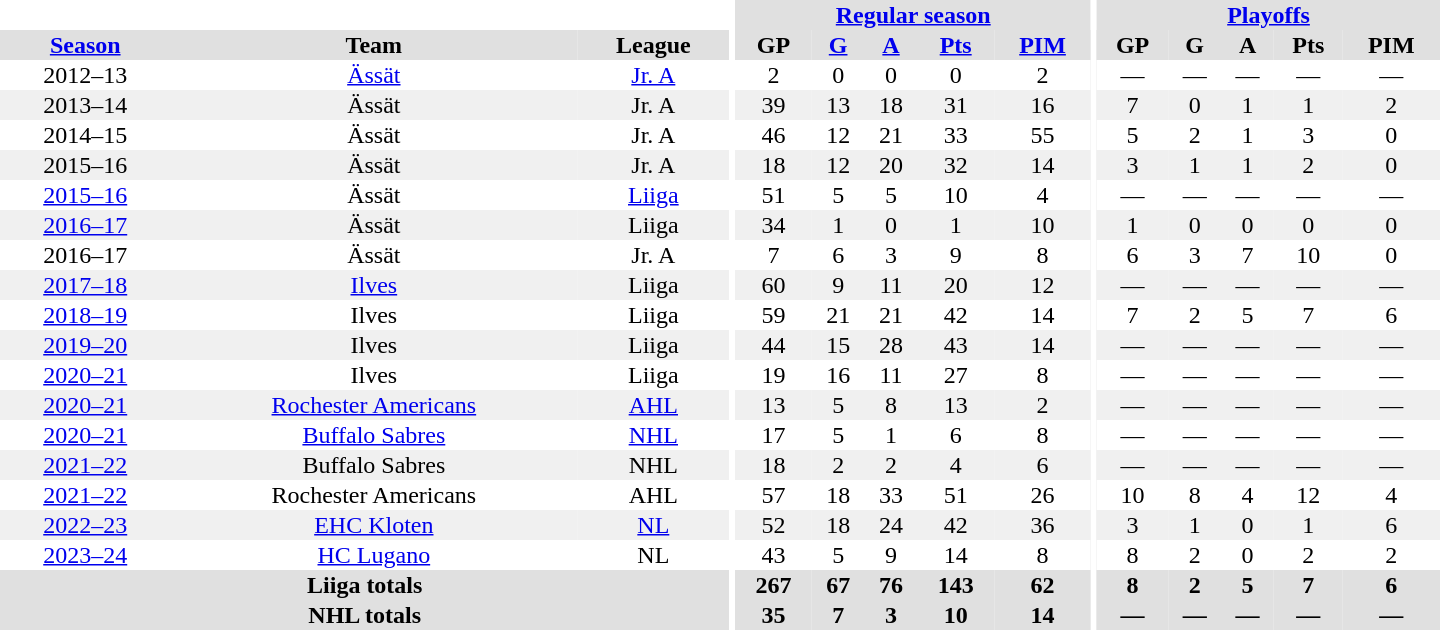<table border="0" cellpadding="1" cellspacing="0" style="text-align:center; width:60em">
<tr bgcolor="#e0e0e0">
<th colspan="3" bgcolor="#ffffff"></th>
<th rowspan="99" bgcolor="#ffffff"></th>
<th colspan="5"><a href='#'>Regular season</a></th>
<th rowspan="99" bgcolor="#ffffff"></th>
<th colspan="5"><a href='#'>Playoffs</a></th>
</tr>
<tr bgcolor="#e0e0e0">
<th><a href='#'>Season</a></th>
<th>Team</th>
<th>League</th>
<th>GP</th>
<th><a href='#'>G</a></th>
<th><a href='#'>A</a></th>
<th><a href='#'>Pts</a></th>
<th><a href='#'>PIM</a></th>
<th>GP</th>
<th>G</th>
<th>A</th>
<th>Pts</th>
<th>PIM</th>
</tr>
<tr>
<td>2012–13</td>
<td><a href='#'>Ässät</a></td>
<td><a href='#'>Jr. A</a></td>
<td>2</td>
<td>0</td>
<td>0</td>
<td>0</td>
<td>2</td>
<td>—</td>
<td>—</td>
<td>—</td>
<td>—</td>
<td>—</td>
</tr>
<tr bgcolor="#f0f0f0">
<td>2013–14</td>
<td>Ässät</td>
<td>Jr. A</td>
<td>39</td>
<td>13</td>
<td>18</td>
<td>31</td>
<td>16</td>
<td>7</td>
<td>0</td>
<td>1</td>
<td>1</td>
<td>2</td>
</tr>
<tr>
<td>2014–15</td>
<td>Ässät</td>
<td>Jr. A</td>
<td>46</td>
<td>12</td>
<td>21</td>
<td>33</td>
<td>55</td>
<td>5</td>
<td>2</td>
<td>1</td>
<td>3</td>
<td>0</td>
</tr>
<tr bgcolor="#f0f0f0">
<td>2015–16</td>
<td>Ässät</td>
<td>Jr. A</td>
<td>18</td>
<td>12</td>
<td>20</td>
<td>32</td>
<td>14</td>
<td>3</td>
<td>1</td>
<td>1</td>
<td>2</td>
<td>0</td>
</tr>
<tr>
<td><a href='#'>2015–16</a></td>
<td>Ässät</td>
<td><a href='#'>Liiga</a></td>
<td>51</td>
<td>5</td>
<td>5</td>
<td>10</td>
<td>4</td>
<td>—</td>
<td>—</td>
<td>—</td>
<td>—</td>
<td>—</td>
</tr>
<tr bgcolor="#f0f0f0">
<td><a href='#'>2016–17</a></td>
<td>Ässät</td>
<td>Liiga</td>
<td>34</td>
<td>1</td>
<td>0</td>
<td>1</td>
<td>10</td>
<td>1</td>
<td>0</td>
<td>0</td>
<td>0</td>
<td>0</td>
</tr>
<tr>
<td>2016–17</td>
<td>Ässät</td>
<td>Jr. A</td>
<td>7</td>
<td>6</td>
<td>3</td>
<td>9</td>
<td>8</td>
<td>6</td>
<td>3</td>
<td>7</td>
<td>10</td>
<td>0</td>
</tr>
<tr bgcolor="#f0f0f0">
<td><a href='#'>2017–18</a></td>
<td><a href='#'>Ilves</a></td>
<td>Liiga</td>
<td>60</td>
<td>9</td>
<td>11</td>
<td>20</td>
<td>12</td>
<td>—</td>
<td>—</td>
<td>—</td>
<td>—</td>
<td>—</td>
</tr>
<tr>
<td><a href='#'>2018–19</a></td>
<td>Ilves</td>
<td>Liiga</td>
<td>59</td>
<td>21</td>
<td>21</td>
<td>42</td>
<td>14</td>
<td>7</td>
<td>2</td>
<td>5</td>
<td>7</td>
<td>6</td>
</tr>
<tr bgcolor="#f0f0f0">
<td><a href='#'>2019–20</a></td>
<td>Ilves</td>
<td>Liiga</td>
<td>44</td>
<td>15</td>
<td>28</td>
<td>43</td>
<td>14</td>
<td>—</td>
<td>—</td>
<td>—</td>
<td>—</td>
<td>—</td>
</tr>
<tr>
<td><a href='#'>2020–21</a></td>
<td>Ilves</td>
<td>Liiga</td>
<td>19</td>
<td>16</td>
<td>11</td>
<td>27</td>
<td>8</td>
<td>—</td>
<td>—</td>
<td>—</td>
<td>—</td>
<td>—</td>
</tr>
<tr bgcolor="#f0f0f0">
<td><a href='#'>2020–21</a></td>
<td><a href='#'>Rochester Americans</a></td>
<td><a href='#'>AHL</a></td>
<td>13</td>
<td>5</td>
<td>8</td>
<td>13</td>
<td>2</td>
<td>—</td>
<td>—</td>
<td>—</td>
<td>—</td>
<td>—</td>
</tr>
<tr>
<td><a href='#'>2020–21</a></td>
<td><a href='#'>Buffalo Sabres</a></td>
<td><a href='#'>NHL</a></td>
<td>17</td>
<td>5</td>
<td>1</td>
<td>6</td>
<td>8</td>
<td>—</td>
<td>—</td>
<td>—</td>
<td>—</td>
<td>—</td>
</tr>
<tr bgcolor="#f0f0f0">
<td><a href='#'>2021–22</a></td>
<td>Buffalo Sabres</td>
<td>NHL</td>
<td>18</td>
<td>2</td>
<td>2</td>
<td>4</td>
<td>6</td>
<td>—</td>
<td>—</td>
<td>—</td>
<td>—</td>
<td>—</td>
</tr>
<tr>
<td><a href='#'>2021–22</a></td>
<td>Rochester Americans</td>
<td>AHL</td>
<td>57</td>
<td>18</td>
<td>33</td>
<td>51</td>
<td>26</td>
<td>10</td>
<td>8</td>
<td>4</td>
<td>12</td>
<td>4</td>
</tr>
<tr bgcolor="#f0f0f0">
<td><a href='#'>2022–23</a></td>
<td><a href='#'>EHC Kloten</a></td>
<td><a href='#'>NL</a></td>
<td>52</td>
<td>18</td>
<td>24</td>
<td>42</td>
<td>36</td>
<td>3</td>
<td>1</td>
<td>0</td>
<td>1</td>
<td>6</td>
</tr>
<tr>
<td><a href='#'>2023–24</a></td>
<td><a href='#'>HC Lugano</a></td>
<td>NL</td>
<td>43</td>
<td>5</td>
<td>9</td>
<td>14</td>
<td>8</td>
<td>8</td>
<td>2</td>
<td>0</td>
<td>2</td>
<td>2</td>
</tr>
<tr bgcolor="#e0e0e0">
<th colspan="3">Liiga totals</th>
<th>267</th>
<th>67</th>
<th>76</th>
<th>143</th>
<th>62</th>
<th>8</th>
<th>2</th>
<th>5</th>
<th>7</th>
<th>6</th>
</tr>
<tr bgcolor="#e0e0e0">
<th colspan="3">NHL totals</th>
<th>35</th>
<th>7</th>
<th>3</th>
<th>10</th>
<th>14</th>
<th>—</th>
<th>—</th>
<th>—</th>
<th>—</th>
<th>—</th>
</tr>
</table>
